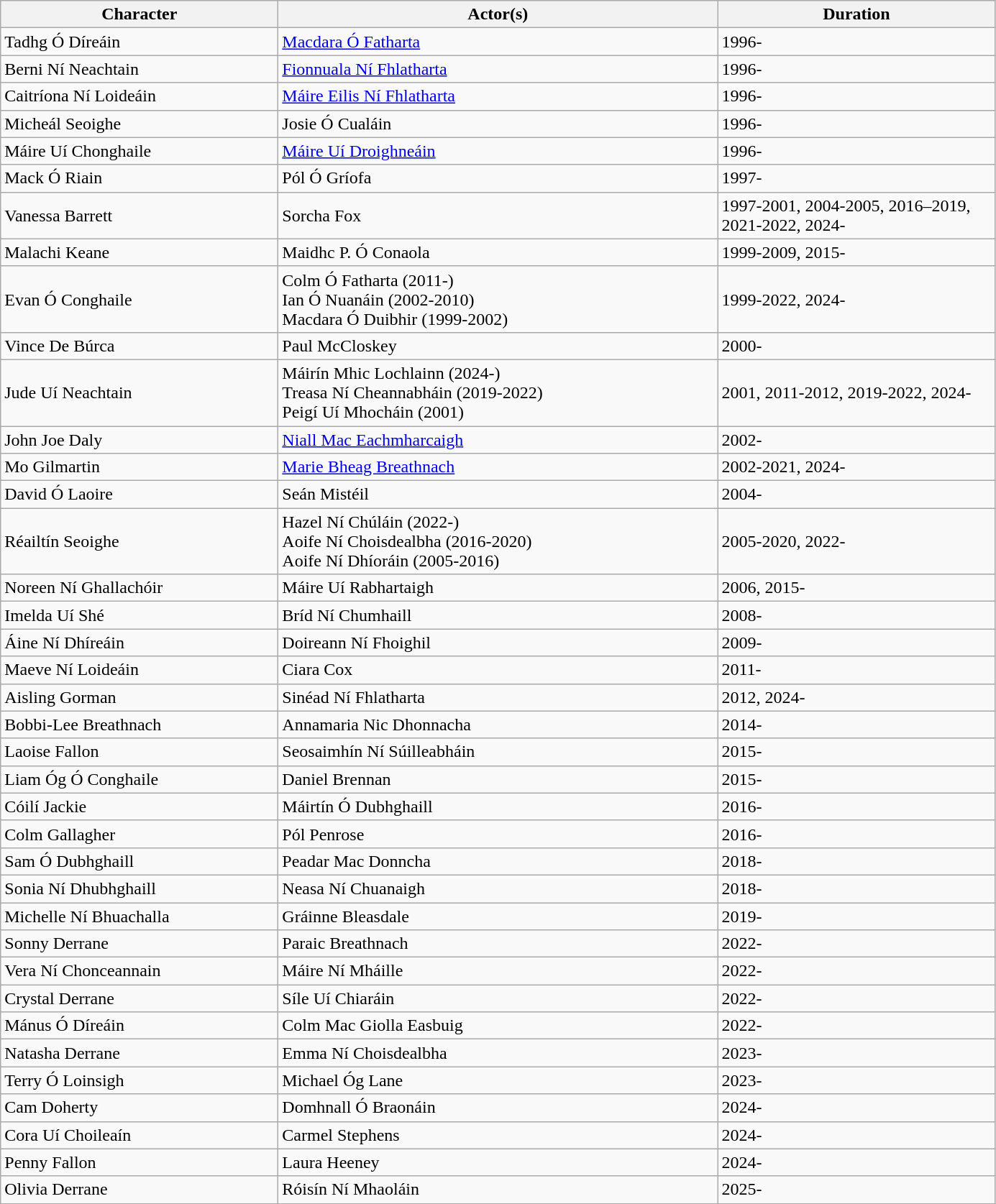<table class="wikitable sortable">
<tr>
<th style="width:250px;" scope="col">Character</th>
<th style="width:400px;">Actor(s)</th>
<th style="width:250px;">Duration</th>
</tr>
<tr>
<td>Tadhg Ó Díreáin</td>
<td><a href='#'>Macdara Ó Fatharta</a></td>
<td>1996-</td>
</tr>
<tr>
<td>Berni Ní Neachtain</td>
<td><a href='#'>Fionnuala Ní Fhlatharta</a></td>
<td>1996-</td>
</tr>
<tr>
<td>Caitríona Ní Loideáin</td>
<td><a href='#'>Máire Eilis Ní Fhlatharta</a></td>
<td>1996-</td>
</tr>
<tr>
<td>Micheál Seoighe</td>
<td>Josie Ó Cualáin</td>
<td>1996-</td>
</tr>
<tr>
<td>Máire Uí Chonghaile</td>
<td><a href='#'>Máire Uí Droighneáin</a></td>
<td>1996-</td>
</tr>
<tr>
<td>Mack Ó Riain</td>
<td>Pól Ó Gríofa</td>
<td>1997-</td>
</tr>
<tr>
<td>Vanessa Barrett</td>
<td>Sorcha Fox</td>
<td>1997-2001, 2004-2005, 2016–2019, 2021-2022, 2024-</td>
</tr>
<tr>
<td>Malachi Keane</td>
<td>Maidhc P. Ó Conaola</td>
<td>1999-2009, 2015-</td>
</tr>
<tr>
<td>Evan Ó Conghaile</td>
<td>Colm Ó Fatharta (2011-)<br>Ian Ó Nuanáin (2002-2010)<br>Macdara Ó Duibhir (1999-2002)</td>
<td>1999-2022, 2024-</td>
</tr>
<tr>
<td>Vince De Búrca</td>
<td>Paul McCloskey</td>
<td>2000-</td>
</tr>
<tr>
<td>Jude Uí Neachtain</td>
<td>Máirín Mhic Lochlainn (2024-)<br>Treasa Ní Cheannabháin (2019-2022)<br>Peigí Uí Mhocháin (2001)</td>
<td>2001, 2011-2012, 2019-2022, 2024-</td>
</tr>
<tr>
<td>John Joe Daly</td>
<td><a href='#'>Niall Mac Eachmharcaigh</a></td>
<td>2002-</td>
</tr>
<tr>
<td>Mo Gilmartin</td>
<td><a href='#'>Marie Bheag Breathnach</a></td>
<td>2002-2021, 2024-</td>
</tr>
<tr>
<td>David Ó Laoire</td>
<td>Seán Mistéil</td>
<td>2004-</td>
</tr>
<tr>
<td>Réailtín Seoighe</td>
<td>Hazel Ní Chúláin (2022-)<br>Aoife Ní Choisdealbha (2016-2020)<br>Aoife Ní Dhíoráin (2005-2016)</td>
<td>2005-2020, 2022-</td>
</tr>
<tr>
<td>Noreen Ní Ghallachóir</td>
<td>Máire Uí Rabhartaigh</td>
<td>2006, 2015-</td>
</tr>
<tr>
<td>Imelda Uí Shé</td>
<td>Bríd Ní Chumhaill</td>
<td>2008-</td>
</tr>
<tr>
<td>Áine Ní Dhíreáin</td>
<td>Doireann Ní Fhoighil</td>
<td>2009-</td>
</tr>
<tr>
<td>Maeve Ní Loideáin</td>
<td>Ciara Cox</td>
<td>2011-</td>
</tr>
<tr>
<td>Aisling Gorman</td>
<td>Sinéad Ní Fhlatharta</td>
<td>2012, 2024-</td>
</tr>
<tr>
<td>Bobbi-Lee Breathnach</td>
<td>Annamaria Nic Dhonnacha</td>
<td>2014-</td>
</tr>
<tr>
<td>Laoise Fallon</td>
<td>Seosaimhín Ní Súilleabháin</td>
<td>2015-</td>
</tr>
<tr>
<td>Liam Óg Ó Conghaile</td>
<td>Daniel Brennan</td>
<td>2015-</td>
</tr>
<tr>
<td>Cóilí Jackie</td>
<td>Máirtín Ó Dubhghaill</td>
<td>2016-</td>
</tr>
<tr>
<td>Colm Gallagher</td>
<td>Pól Penrose</td>
<td>2016-</td>
</tr>
<tr>
<td>Sam Ó Dubhghaill</td>
<td>Peadar Mac Donncha</td>
<td>2018-</td>
</tr>
<tr>
<td>Sonia Ní Dhubhghaill</td>
<td>Neasa Ní Chuanaigh</td>
<td>2018-</td>
</tr>
<tr>
<td>Michelle Ní Bhuachalla</td>
<td>Gráinne Bleasdale</td>
<td>2019-</td>
</tr>
<tr>
<td>Sonny Derrane</td>
<td>Paraic Breathnach</td>
<td>2022-</td>
</tr>
<tr>
<td>Vera Ní Chonceannain</td>
<td>Máire Ní Mháille</td>
<td>2022-</td>
</tr>
<tr>
<td>Crystal Derrane</td>
<td>Síle Uí Chiaráin</td>
<td>2022-</td>
</tr>
<tr>
<td>Mánus Ó Díreáin</td>
<td>Colm Mac Giolla Easbuig</td>
<td>2022-</td>
</tr>
<tr>
<td>Natasha Derrane</td>
<td>Emma Ní Choisdealbha</td>
<td>2023-</td>
</tr>
<tr>
<td>Terry Ó Loinsigh</td>
<td>Michael Óg Lane</td>
<td>2023-</td>
</tr>
<tr>
<td>Cam Doherty</td>
<td>Domhnall Ó Braonáin</td>
<td>2024-</td>
</tr>
<tr>
<td>Cora Uí Choileaín</td>
<td>Carmel Stephens</td>
<td>2024-</td>
</tr>
<tr>
<td>Penny Fallon</td>
<td>Laura Heeney</td>
<td>2024-</td>
</tr>
<tr>
<td>Olivia Derrane</td>
<td>Róisín Ní Mhaoláin</td>
<td>2025-</td>
</tr>
</table>
